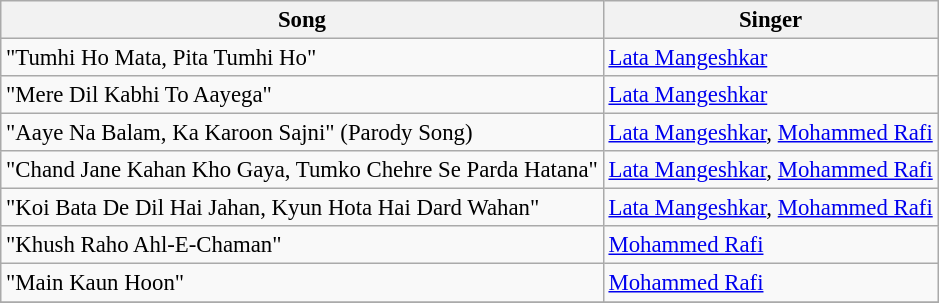<table class="wikitable" style="font-size:95%;">
<tr>
<th>Song</th>
<th>Singer</th>
</tr>
<tr>
<td>"Tumhi Ho Mata, Pita Tumhi Ho"</td>
<td><a href='#'>Lata Mangeshkar</a></td>
</tr>
<tr>
<td>"Mere Dil Kabhi To Aayega"</td>
<td><a href='#'>Lata Mangeshkar</a></td>
</tr>
<tr>
<td>"Aaye Na Balam, Ka Karoon Sajni" (Parody Song)</td>
<td><a href='#'>Lata Mangeshkar</a>, <a href='#'>Mohammed Rafi</a></td>
</tr>
<tr>
<td>"Chand Jane Kahan Kho Gaya, Tumko Chehre Se Parda Hatana"</td>
<td><a href='#'>Lata Mangeshkar</a>, <a href='#'>Mohammed Rafi</a></td>
</tr>
<tr>
<td>"Koi Bata De Dil Hai Jahan, Kyun Hota Hai Dard Wahan"</td>
<td><a href='#'>Lata Mangeshkar</a>, <a href='#'>Mohammed Rafi</a></td>
</tr>
<tr>
<td>"Khush Raho Ahl-E-Chaman"</td>
<td><a href='#'>Mohammed Rafi</a></td>
</tr>
<tr>
<td>"Main Kaun Hoon"</td>
<td><a href='#'>Mohammed Rafi</a></td>
</tr>
<tr>
</tr>
</table>
